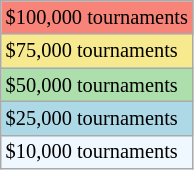<table class="wikitable" style="font-size:85%;">
<tr style="background:#f88379;">
<td>$100,000 tournaments</td>
</tr>
<tr style="background:#f7e98e;">
<td>$75,000 tournaments</td>
</tr>
<tr style="background:#addfad;">
<td>$50,000 tournaments</td>
</tr>
<tr style="background:lightblue;">
<td>$25,000 tournaments</td>
</tr>
<tr style="background:#f0f8ff;">
<td>$10,000 tournaments</td>
</tr>
</table>
